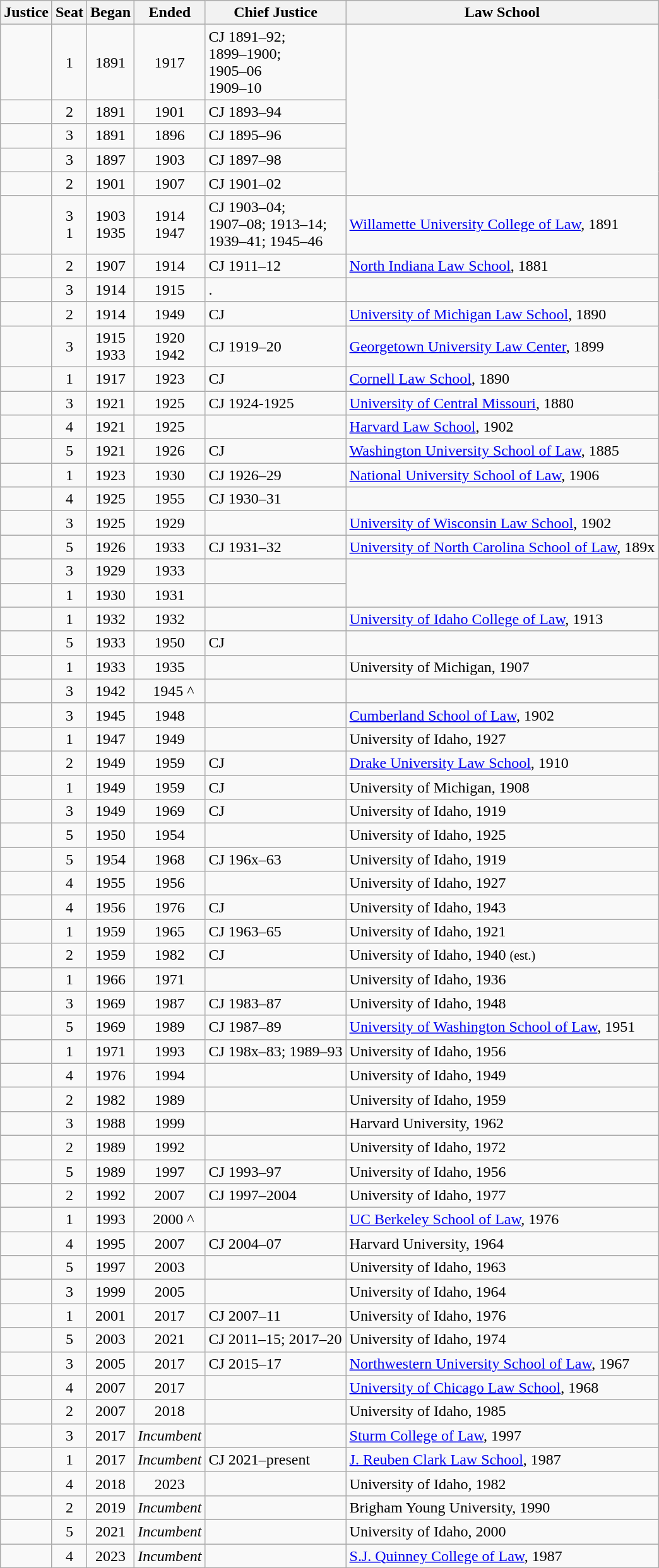<table class="sortable wikitable">
<tr>
<th>Justice</th>
<th>Seat</th>
<th>Began</th>
<th>Ended</th>
<th>Chief Justice</th>
<th>Law School</th>
</tr>
<tr>
<td></td>
<td align=center>1</td>
<td align=center>1891</td>
<td align=center>1917</td>
<td>CJ 1891–92;<br>1899–1900;<br>1905–06<br>1909–10</td>
<td rowspan=5></td>
</tr>
<tr>
<td></td>
<td align=center>2</td>
<td align=center>1891</td>
<td align=center>1901</td>
<td>CJ 1893–94</td>
</tr>
<tr>
<td></td>
<td align=center>3</td>
<td align=center>1891</td>
<td align=center>1896</td>
<td>CJ 1895–96</td>
</tr>
<tr>
<td></td>
<td align=center>3</td>
<td align=center>1897</td>
<td align=center>1903</td>
<td>CJ 1897–98</td>
</tr>
<tr>
<td></td>
<td align=center>2</td>
<td align=center>1901</td>
<td align=center>1907</td>
<td>CJ 1901–02</td>
</tr>
<tr>
<td></td>
<td align=center>3<br>1</td>
<td align=center>1903<br>1935</td>
<td align=center>1914<br>1947</td>
<td>CJ 1903–04;<br>1907–08; 1913–14;<br>1939–41; 1945–46</td>
<td><a href='#'>Willamette University College of Law</a>, 1891</td>
</tr>
<tr>
<td></td>
<td align=center>2</td>
<td align=center>1907</td>
<td align=center>1914</td>
<td>CJ 1911–12</td>
<td><a href='#'>North Indiana Law School</a>, 1881</td>
</tr>
<tr>
<td></td>
<td align=center>3</td>
<td align=center>1914</td>
<td align=center>1915</td>
<td>.</td>
<td></td>
</tr>
<tr>
<td></td>
<td align=center>2</td>
<td align=center>1914</td>
<td align=center>1949</td>
<td>CJ</td>
<td><a href='#'>University of Michigan Law School</a>, 1890</td>
</tr>
<tr>
<td></td>
<td align=center>3</td>
<td align=center>1915<br>1933</td>
<td align=center>1920<br>1942</td>
<td>CJ 1919–20</td>
<td><a href='#'>Georgetown University Law Center</a>, 1899</td>
</tr>
<tr>
<td></td>
<td align=center>1</td>
<td align=center>1917</td>
<td align=center>1923</td>
<td>CJ</td>
<td><a href='#'>Cornell Law School</a>, 1890</td>
</tr>
<tr>
<td></td>
<td align=center>3</td>
<td align=center>1921</td>
<td align=center>1925</td>
<td>CJ 1924-1925</td>
<td><a href='#'>University of Central Missouri</a>, 1880</td>
</tr>
<tr>
<td></td>
<td align=center>4</td>
<td align=center>1921</td>
<td align=center>1925</td>
<td></td>
<td><a href='#'>Harvard Law School</a>, 1902</td>
</tr>
<tr>
<td></td>
<td align=center>5</td>
<td align=center>1921</td>
<td align=center>1926</td>
<td>CJ</td>
<td><a href='#'>Washington University School of Law</a>, 1885</td>
</tr>
<tr>
<td></td>
<td align=center>1</td>
<td align=center>1923</td>
<td align=center>1930</td>
<td>CJ 1926–29</td>
<td><a href='#'>National University School of Law</a>, 1906</td>
</tr>
<tr>
<td></td>
<td align=center>4</td>
<td align=center>1925</td>
<td align=center>1955</td>
<td>CJ 1930–31</td>
</tr>
<tr>
<td></td>
<td align=center>3</td>
<td align=center>1925</td>
<td align=center>1929</td>
<td></td>
<td><a href='#'>University of Wisconsin Law School</a>, 1902</td>
</tr>
<tr>
<td></td>
<td align=center>5</td>
<td align=center>1926</td>
<td align=center>1933</td>
<td>CJ 1931–32</td>
<td><a href='#'>University of North Carolina School of Law</a>, 189x</td>
</tr>
<tr>
<td></td>
<td align=center>3</td>
<td align=center>1929</td>
<td align=center>1933</td>
<td></td>
<td rowspan=2></td>
</tr>
<tr>
<td></td>
<td align=center>1</td>
<td align=center>1930</td>
<td align=center>1931</td>
<td></td>
</tr>
<tr>
<td></td>
<td align=center>1</td>
<td align=center>1932</td>
<td align=center>1932</td>
<td></td>
<td><a href='#'>University of Idaho College of Law</a>, 1913</td>
</tr>
<tr>
<td></td>
<td align=center>5</td>
<td align=center>1933</td>
<td align=center>1950</td>
<td>CJ</td>
<td><br></td>
</tr>
<tr>
<td></td>
<td align=center>1</td>
<td align=center>1933</td>
<td align=center>1935</td>
<td></td>
<td>University of Michigan, 1907</td>
</tr>
<tr>
<td></td>
<td align=center>3</td>
<td align=center>1942</td>
<td align=center>  1945 ^</td>
<td></td>
<td><br>
</td>
</tr>
<tr>
<td></td>
<td align=center>3</td>
<td align=center>1945</td>
<td align=center>1948</td>
<td></td>
<td><a href='#'>Cumberland School of Law</a>, 1902</td>
</tr>
<tr>
<td></td>
<td align=center>1</td>
<td align=center>1947</td>
<td align=center>1949</td>
<td></td>
<td>University of Idaho, 1927 </td>
</tr>
<tr>
<td></td>
<td align=center>2</td>
<td align=center>1949</td>
<td align=center>1959</td>
<td>CJ</td>
<td><a href='#'>Drake University Law School</a>, 1910<br>

</td>
</tr>
<tr>
<td></td>
<td align=center>1</td>
<td align=center>1949</td>
<td align=center>1959</td>
<td>CJ</td>
<td>University of Michigan, 1908 </td>
</tr>
<tr>
<td></td>
<td align=center>3</td>
<td align=center>1949</td>
<td align=center>1969</td>
<td>CJ </td>
<td>University of Idaho, 1919</td>
</tr>
<tr>
<td></td>
<td align=center>5</td>
<td align=center>1950</td>
<td align=center>1954</td>
<td></td>
<td>University of Idaho, 1925</td>
</tr>
<tr>
<td></td>
<td align=center>5</td>
<td align=center>1954</td>
<td align=center>1968</td>
<td>CJ 196x–63</td>
<td>University of Idaho, 1919<br>



</td>
</tr>
<tr>
<td></td>
<td align=center>4</td>
<td align=center>1955</td>
<td align=center>1956</td>
<td></td>
<td>University of Idaho, 1927 </td>
</tr>
<tr>
<td></td>
<td align=center>4</td>
<td align=center>1956</td>
<td align=center>1976</td>
<td>CJ</td>
<td>University of Idaho, 1943 </td>
</tr>
<tr>
<td></td>
<td align=center>1</td>
<td align=center>1959</td>
<td align=center>1965</td>
<td>CJ 1963–65</td>
<td>University of Idaho, 1921<br>
</td>
</tr>
<tr>
<td></td>
<td align=center>2</td>
<td align=center>1959</td>
<td align=center>1982</td>
<td>CJ </td>
<td>University of Idaho, 1940 <small>(est.)</small><br>

</td>
</tr>
<tr>
<td></td>
<td align=center>1</td>
<td align=center>1966</td>
<td align=center>1971</td>
<td></td>
<td>University of Idaho, 1936<br>
</td>
</tr>
<tr>
<td></td>
<td align=center>3</td>
<td align=center>1969</td>
<td align=center>1987</td>
<td>CJ 1983–87</td>
<td>University of Idaho, 1948<br>
</td>
</tr>
<tr>
<td></td>
<td align=center>5</td>
<td align=center>1969</td>
<td align=center>1989</td>
<td>CJ 1987–89</td>
<td><a href='#'>University of Washington School of Law</a>, 1951<br>


</td>
</tr>
<tr>
<td></td>
<td align=center>1</td>
<td align=center>1971</td>
<td align=center>1993</td>
<td>CJ 198x–83; 1989–93</td>
<td>University of Idaho, 1956<br></td>
</tr>
<tr>
<td></td>
<td align=center>4</td>
<td align=center>1976</td>
<td align=center>1994</td>
<td></td>
<td>University of Idaho, 1949<br>


</td>
</tr>
<tr>
<td></td>
<td align=center>2</td>
<td align=center>1982</td>
<td align=center>1989</td>
<td></td>
<td>University of Idaho, 1959<br>
</td>
</tr>
<tr>
<td></td>
<td align=center>3</td>
<td align=center>1988</td>
<td align=center>1999</td>
<td></td>
<td>Harvard University, 1962<br>


</td>
</tr>
<tr>
<td></td>
<td align=center>2</td>
<td align=center>1989</td>
<td align=center>1992</td>
<td></td>
<td>University of Idaho, 1972</td>
</tr>
<tr>
<td></td>
<td align=center>5</td>
<td align=center>1989</td>
<td align=center>1997</td>
<td>CJ 1993–97</td>
<td>University of Idaho, 1956<br></td>
</tr>
<tr>
<td></td>
<td align=center>2</td>
<td align=center>1992</td>
<td align=center>2007</td>
<td>CJ 1997–2004</td>
<td>University of Idaho, 1977</td>
</tr>
<tr>
<td></td>
<td align=center>1</td>
<td align=center>1993</td>
<td align=center>  2000 ^</td>
<td></td>
<td><a href='#'>UC Berkeley School of Law</a>, 1976</td>
</tr>
<tr>
<td></td>
<td align=center>4</td>
<td align=center>1995</td>
<td align=center>2007</td>
<td>CJ 2004–07</td>
<td>Harvard University, 1964</td>
</tr>
<tr>
<td></td>
<td align=center>5</td>
<td align=center>1997</td>
<td align=center>2003</td>
<td></td>
<td>University of Idaho, 1963</td>
</tr>
<tr>
<td></td>
<td align=center>3</td>
<td align=center>1999</td>
<td align=center>2005</td>
<td></td>
<td>University of Idaho, 1964</td>
</tr>
<tr>
<td></td>
<td align=center>1</td>
<td align=center>2001</td>
<td align=center>2017</td>
<td>CJ 2007–11</td>
<td>University of Idaho, 1976</td>
</tr>
<tr>
<td></td>
<td align=center>5</td>
<td align=center>2003</td>
<td align=center>2021</td>
<td>CJ 2011–15; 2017–20</td>
<td>University of Idaho, 1974</td>
</tr>
<tr>
<td></td>
<td align=center>3</td>
<td align=center>2005</td>
<td align=center>2017</td>
<td>CJ 2015–17</td>
<td><a href='#'>Northwestern University School of Law</a>, 1967</td>
</tr>
<tr>
<td></td>
<td align=center>4</td>
<td align=center>2007</td>
<td align=center>2017</td>
<td></td>
<td><a href='#'>University of Chicago Law School</a>, 1968</td>
</tr>
<tr>
<td></td>
<td align=center>2</td>
<td align=center>2007</td>
<td align=center>2018</td>
<td></td>
<td>University of Idaho, 1985</td>
</tr>
<tr>
<td></td>
<td align=center>3</td>
<td align=center>2017</td>
<td><em>Incumbent</em></td>
<td></td>
<td><a href='#'>Sturm College of Law</a>, 1997</td>
</tr>
<tr>
<td></td>
<td align=center>1</td>
<td align=center>2017</td>
<td><em>Incumbent</em></td>
<td>CJ 2021–present</td>
<td><a href='#'>J. Reuben Clark Law School</a>, 1987</td>
</tr>
<tr>
<td></td>
<td align=center>4</td>
<td align=center>2018</td>
<td align=center>2023</td>
<td></td>
<td>University of Idaho, 1982</td>
</tr>
<tr>
<td></td>
<td align=center>2</td>
<td align=center>2019</td>
<td><em>Incumbent</em></td>
<td></td>
<td>Brigham Young University, 1990</td>
</tr>
<tr>
<td></td>
<td align=center>5</td>
<td align=center>2021</td>
<td align=center><em>Incumbent</em></td>
<td></td>
<td>University of Idaho, 2000</td>
</tr>
<tr>
<td></td>
<td align=center>4</td>
<td align=center>2023</td>
<td align=center><em>Incumbent</em></td>
<td></td>
<td><a href='#'>S.J. Quinney College of Law</a>, 1987</td>
</tr>
</table>
